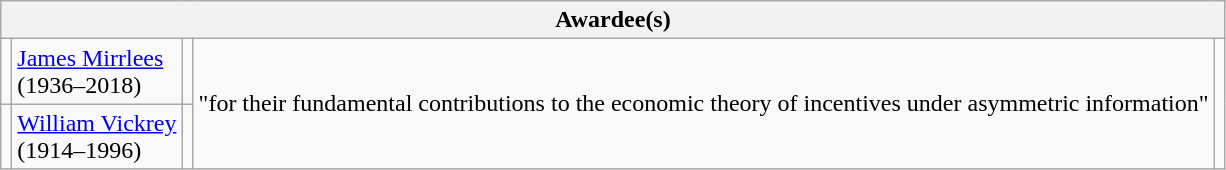<table class="wikitable">
<tr>
<th colspan="5">Awardee(s)</th>
</tr>
<tr>
<td></td>
<td><a href='#'>James Mirrlees</a><br>(1936–2018)</td>
<td></td>
<td rowspan="2">"for their fundamental contributions to the economic theory of incentives under asymmetric information"</td>
<td rowspan="2"></td>
</tr>
<tr>
<td></td>
<td><a href='#'>William Vickrey</a><br>(1914–1996)</td>
<td><br></td>
</tr>
</table>
